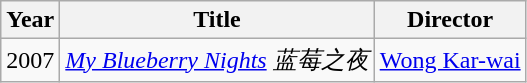<table class="wikitable sortable">
<tr>
<th>Year</th>
<th>Title</th>
<th>Director</th>
</tr>
<tr>
<td>2007</td>
<td><em><a href='#'>My Blueberry Nights</a> 蓝莓之夜</em></td>
<td><a href='#'>Wong Kar-wai</a></td>
</tr>
</table>
